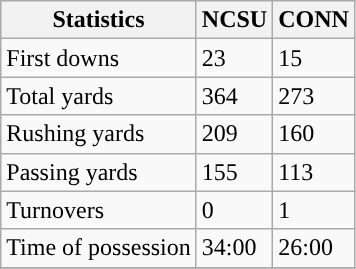<table class="wikitable">
<tr>
<th>Statistics</th>
<th>NCSU</th>
<th>CONN</th>
</tr>
<tr>
<td>First downs</td>
<td>23</td>
<td>15</td>
</tr>
<tr>
<td>Total yards</td>
<td>364</td>
<td>273</td>
</tr>
<tr>
<td>Rushing yards</td>
<td>209</td>
<td>160</td>
</tr>
<tr>
<td>Passing yards</td>
<td>155</td>
<td>113</td>
</tr>
<tr>
<td>Turnovers</td>
<td>0</td>
<td>1</td>
</tr>
<tr>
<td>Time of possession</td>
<td>34:00</td>
<td>26:00</td>
</tr>
<tr>
</tr>
</table>
